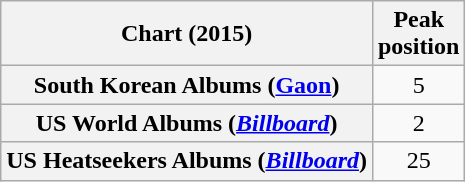<table class="wikitable plainrowheaders sortable">
<tr>
<th scope="col">Chart (2015)</th>
<th scope="col">Peak<br>position</th>
</tr>
<tr>
<th scope="row">South Korean Albums (<a href='#'>Gaon</a>)</th>
<td style="text-align:center">5</td>
</tr>
<tr>
<th scope="row">US World Albums (<a href='#'><em>Billboard</em></a>)</th>
<td style="text-align:center">2</td>
</tr>
<tr>
<th scope="row">US Heatseekers Albums (<a href='#'><em>Billboard</em></a>)</th>
<td style="text-align:center">25</td>
</tr>
</table>
